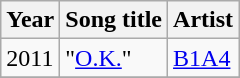<table class="wikitable sortable" border="1">
<tr>
<th>Year</th>
<th>Song title</th>
<th>Artist</th>
</tr>
<tr>
<td>2011</td>
<td>"<a href='#'>O.K.</a>"</td>
<td><a href='#'>B1A4</a></td>
</tr>
<tr>
</tr>
</table>
